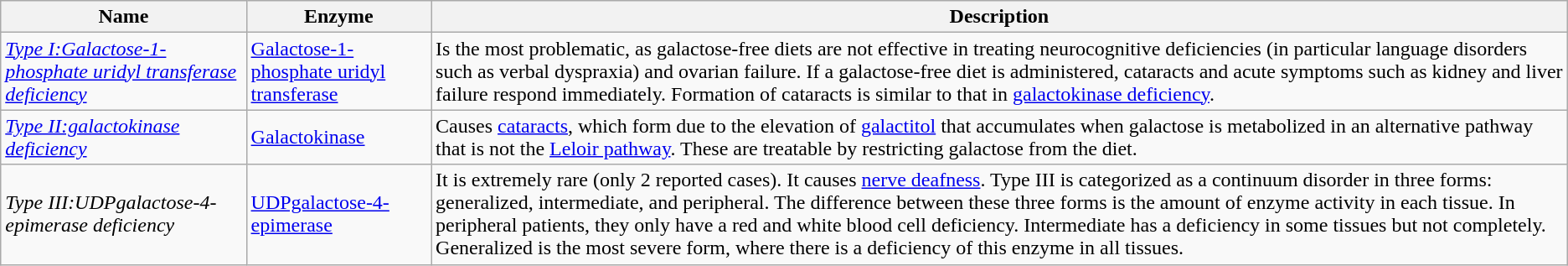<table class="wikitable">
<tr>
<th>Name</th>
<th>Enzyme</th>
<th>Description</th>
</tr>
<tr>
<td><em><a href='#'>Type I:Galactose-1-phosphate uridyl transferase deficiency</a></em></td>
<td><a href='#'>Galactose-1-phosphate uridyl transferase</a></td>
<td>Is the most problematic, as galactose-free diets are not effective in treating neurocognitive deficiencies (in particular language disorders such as verbal dyspraxia) and ovarian failure. If a galactose-free diet is administered, cataracts and acute symptoms such as kidney and liver failure respond immediately. Formation of cataracts is similar to that in <a href='#'>galactokinase deficiency</a>.</td>
</tr>
<tr>
<td><em><a href='#'>Type II:galactokinase deficiency</a></em></td>
<td><a href='#'>Galactokinase</a></td>
<td>Causes <a href='#'>cataracts</a>, which form due to the elevation of <a href='#'>galactitol</a> that accumulates when galactose is metabolized in an alternative pathway that is not the <a href='#'>Leloir pathway</a>. These are treatable by restricting galactose from the diet.</td>
</tr>
<tr>
<td><em>Type III:UDPgalactose-4-epimerase deficiency</em></td>
<td><a href='#'>UDPgalactose-4-epimerase</a></td>
<td>It is extremely rare (only 2 reported cases). It causes <a href='#'>nerve deafness</a>. Type III is categorized as a continuum disorder in three forms: generalized, intermediate, and peripheral. The difference between these three forms is the amount of enzyme activity in each tissue. In peripheral patients, they only have a red and white blood cell deficiency. Intermediate has a deficiency in some tissues but not completely. Generalized is the most severe form, where there is a deficiency of this enzyme in all tissues.</td>
</tr>
</table>
